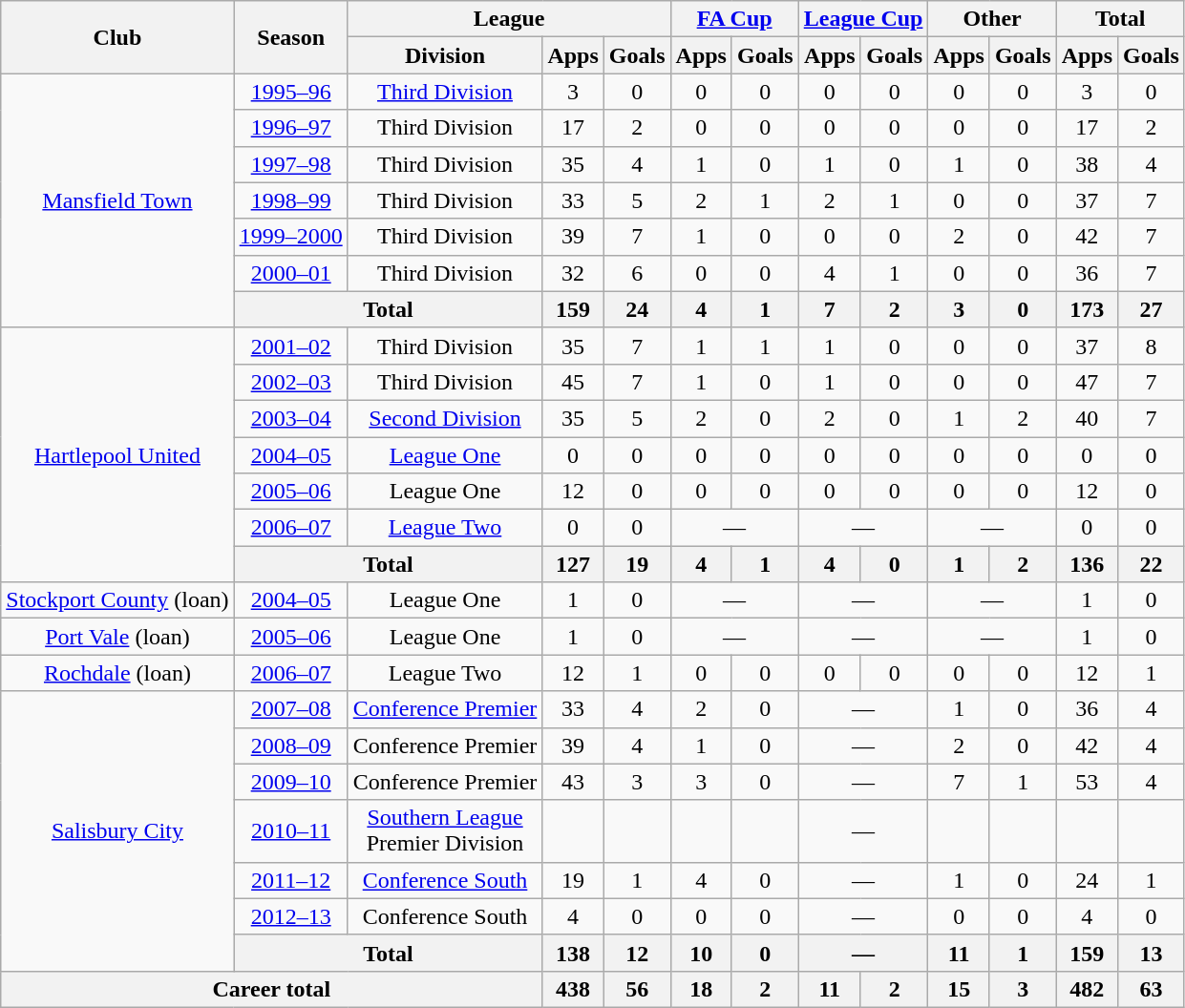<table class=wikitable style="text-align:center;">
<tr>
<th rowspan=2>Club</th>
<th rowspan=2>Season</th>
<th colspan=3>League</th>
<th colspan=2><a href='#'>FA Cup</a></th>
<th colspan=2><a href='#'>League Cup</a></th>
<th colspan=2>Other</th>
<th colspan=2>Total</th>
</tr>
<tr>
<th>Division</th>
<th>Apps</th>
<th>Goals</th>
<th>Apps</th>
<th>Goals</th>
<th>Apps</th>
<th>Goals</th>
<th>Apps</th>
<th>Goals</th>
<th>Apps</th>
<th>Goals</th>
</tr>
<tr>
<td rowspan=7><a href='#'>Mansfield Town</a></td>
<td><a href='#'>1995–96</a></td>
<td><a href='#'>Third Division</a></td>
<td>3</td>
<td>0</td>
<td>0</td>
<td>0</td>
<td>0</td>
<td>0</td>
<td>0</td>
<td>0</td>
<td>3</td>
<td>0</td>
</tr>
<tr>
<td><a href='#'>1996–97</a></td>
<td>Third Division</td>
<td>17</td>
<td>2</td>
<td>0</td>
<td>0</td>
<td>0</td>
<td>0</td>
<td>0</td>
<td>0</td>
<td>17</td>
<td>2</td>
</tr>
<tr>
<td><a href='#'>1997–98</a></td>
<td>Third Division</td>
<td>35</td>
<td>4</td>
<td>1</td>
<td>0</td>
<td>1</td>
<td>0</td>
<td>1</td>
<td>0</td>
<td>38</td>
<td>4</td>
</tr>
<tr>
<td><a href='#'>1998–99</a></td>
<td>Third Division</td>
<td>33</td>
<td>5</td>
<td>2</td>
<td>1</td>
<td>2</td>
<td>1</td>
<td>0</td>
<td>0</td>
<td>37</td>
<td>7</td>
</tr>
<tr>
<td><a href='#'>1999–2000</a></td>
<td>Third Division</td>
<td>39</td>
<td>7</td>
<td>1</td>
<td>0</td>
<td>0</td>
<td>0</td>
<td>2</td>
<td>0</td>
<td>42</td>
<td>7</td>
</tr>
<tr>
<td><a href='#'>2000–01</a></td>
<td>Third Division</td>
<td>32</td>
<td>6</td>
<td>0</td>
<td>0</td>
<td>4</td>
<td>1</td>
<td>0</td>
<td>0</td>
<td>36</td>
<td>7</td>
</tr>
<tr>
<th colspan=2>Total</th>
<th>159</th>
<th>24</th>
<th>4</th>
<th>1</th>
<th>7</th>
<th>2</th>
<th>3</th>
<th>0</th>
<th>173</th>
<th>27</th>
</tr>
<tr>
<td rowspan=7><a href='#'>Hartlepool United</a></td>
<td><a href='#'>2001–02</a></td>
<td>Third Division</td>
<td>35</td>
<td>7</td>
<td>1</td>
<td>1</td>
<td>1</td>
<td>0</td>
<td>0</td>
<td>0</td>
<td>37</td>
<td>8</td>
</tr>
<tr>
<td><a href='#'>2002–03</a></td>
<td>Third Division</td>
<td>45</td>
<td>7</td>
<td>1</td>
<td>0</td>
<td>1</td>
<td>0</td>
<td>0</td>
<td>0</td>
<td>47</td>
<td>7</td>
</tr>
<tr>
<td><a href='#'>2003–04</a></td>
<td><a href='#'>Second Division</a></td>
<td>35</td>
<td>5</td>
<td>2</td>
<td>0</td>
<td>2</td>
<td>0</td>
<td>1</td>
<td>2</td>
<td>40</td>
<td>7</td>
</tr>
<tr>
<td><a href='#'>2004–05</a></td>
<td><a href='#'>League One</a></td>
<td>0</td>
<td>0</td>
<td>0</td>
<td>0</td>
<td>0</td>
<td>0</td>
<td>0</td>
<td>0</td>
<td>0</td>
<td>0</td>
</tr>
<tr>
<td><a href='#'>2005–06</a></td>
<td>League One</td>
<td>12</td>
<td>0</td>
<td>0</td>
<td>0</td>
<td>0</td>
<td>0</td>
<td>0</td>
<td>0</td>
<td>12</td>
<td>0</td>
</tr>
<tr>
<td><a href='#'>2006–07</a></td>
<td><a href='#'>League Two</a></td>
<td>0</td>
<td>0</td>
<td colspan=2>—</td>
<td colspan=2>—</td>
<td colspan=2>—</td>
<td>0</td>
<td>0</td>
</tr>
<tr>
<th colspan=2>Total</th>
<th>127</th>
<th>19</th>
<th>4</th>
<th>1</th>
<th>4</th>
<th>0</th>
<th>1</th>
<th>2</th>
<th>136</th>
<th>22</th>
</tr>
<tr>
<td><a href='#'>Stockport County</a> (loan)</td>
<td><a href='#'>2004–05</a></td>
<td>League One</td>
<td>1</td>
<td>0</td>
<td colspan=2>—</td>
<td colspan=2>—</td>
<td colspan=2>—</td>
<td>1</td>
<td>0</td>
</tr>
<tr>
<td><a href='#'>Port Vale</a> (loan)</td>
<td><a href='#'>2005–06</a></td>
<td>League One</td>
<td>1</td>
<td>0</td>
<td colspan=2>—</td>
<td colspan=2>—</td>
<td colspan=2>—</td>
<td>1</td>
<td>0</td>
</tr>
<tr>
<td><a href='#'>Rochdale</a> (loan)</td>
<td><a href='#'>2006–07</a></td>
<td>League Two</td>
<td>12</td>
<td>1</td>
<td>0</td>
<td>0</td>
<td>0</td>
<td>0</td>
<td>0</td>
<td>0</td>
<td>12</td>
<td>1</td>
</tr>
<tr>
<td rowspan=7><a href='#'>Salisbury City</a></td>
<td><a href='#'>2007–08</a></td>
<td><a href='#'>Conference Premier</a></td>
<td>33</td>
<td>4</td>
<td>2</td>
<td>0</td>
<td colspan=2>—</td>
<td>1</td>
<td>0</td>
<td>36</td>
<td>4</td>
</tr>
<tr>
<td><a href='#'>2008–09</a></td>
<td>Conference Premier</td>
<td>39</td>
<td>4</td>
<td>1</td>
<td>0</td>
<td colspan=2>—</td>
<td>2</td>
<td>0</td>
<td>42</td>
<td>4</td>
</tr>
<tr>
<td><a href='#'>2009–10</a></td>
<td>Conference Premier</td>
<td>43</td>
<td>3</td>
<td>3</td>
<td>0</td>
<td colspan=2>—</td>
<td>7</td>
<td>1</td>
<td>53</td>
<td>4</td>
</tr>
<tr>
<td><a href='#'>2010–11</a></td>
<td><a href='#'>Southern League</a><br>Premier Division</td>
<td></td>
<td></td>
<td></td>
<td></td>
<td colspan=2>—</td>
<td></td>
<td></td>
<td></td>
<td></td>
</tr>
<tr>
<td><a href='#'>2011–12</a></td>
<td><a href='#'>Conference South</a></td>
<td>19</td>
<td>1</td>
<td>4</td>
<td>0</td>
<td colspan=2>—</td>
<td>1</td>
<td>0</td>
<td>24</td>
<td>1</td>
</tr>
<tr>
<td><a href='#'>2012–13</a></td>
<td>Conference South</td>
<td>4</td>
<td>0</td>
<td>0</td>
<td>0</td>
<td colspan=2>—</td>
<td>0</td>
<td>0</td>
<td>4</td>
<td>0</td>
</tr>
<tr>
<th colspan=2>Total</th>
<th>138</th>
<th>12</th>
<th>10</th>
<th>0</th>
<th colspan=2>—</th>
<th>11</th>
<th>1</th>
<th>159</th>
<th>13</th>
</tr>
<tr>
<th colspan=3>Career total</th>
<th>438</th>
<th>56</th>
<th>18</th>
<th>2</th>
<th>11</th>
<th>2</th>
<th>15</th>
<th>3</th>
<th>482</th>
<th>63</th>
</tr>
</table>
